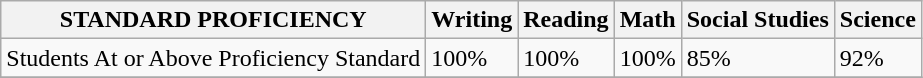<table class="wikitable">
<tr>
<th>STANDARD PROFICIENCY</th>
<th>Writing</th>
<th>Reading</th>
<th>Math</th>
<th>Social Studies</th>
<th>Science</th>
</tr>
<tr>
<td>Students At or Above Proficiency Standard</td>
<td>100%</td>
<td>100%</td>
<td>100%</td>
<td>85%</td>
<td>92%</td>
</tr>
<tr>
</tr>
</table>
